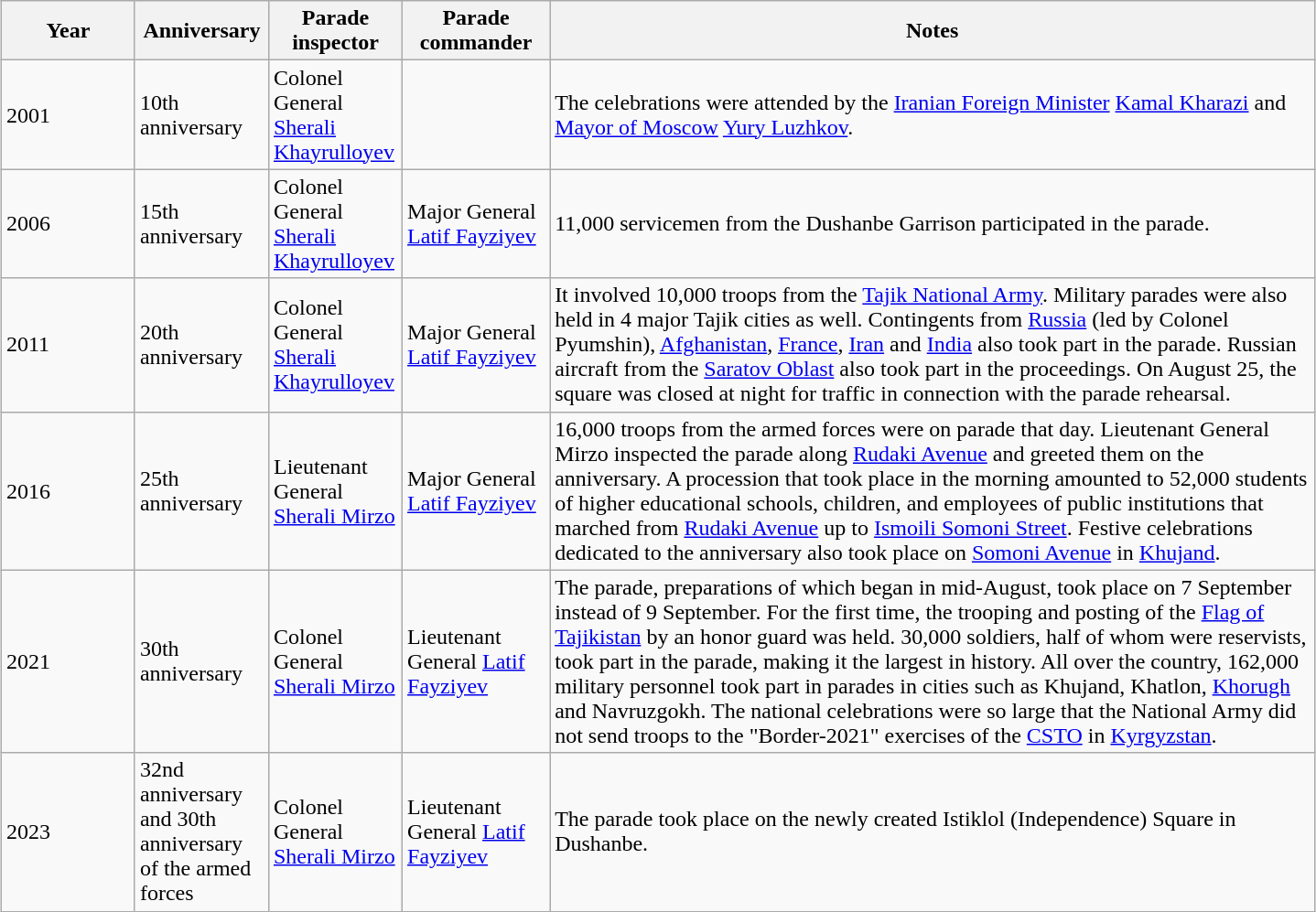<table class="wikitable" style="margin: 1em auto 1em auto">
<tr>
<th width="90">Year</th>
<th width="90">Anniversary</th>
<th width="90">Parade inspector</th>
<th width="100">Parade commander</th>
<th width="550">Notes</th>
</tr>
<tr>
<td>2001</td>
<td>10th anniversary</td>
<td>Colonel General <a href='#'>Sherali Khayrulloyev</a></td>
<td></td>
<td>The celebrations were attended by the <a href='#'>Iranian Foreign Minister</a> <a href='#'>Kamal Kharazi</a> and <a href='#'>Mayor of Moscow</a> <a href='#'>Yury Luzhkov</a>.</td>
</tr>
<tr>
<td>2006</td>
<td>15th anniversary</td>
<td>Colonel General <a href='#'>Sherali Khayrulloyev</a></td>
<td>Major General <a href='#'>Latif Fayziyev</a></td>
<td>11,000 servicemen from the Dushanbe Garrison participated in the parade.</td>
</tr>
<tr>
<td>2011</td>
<td>20th anniversary</td>
<td>Colonel General <a href='#'>Sherali Khayrulloyev</a></td>
<td>Major General <a href='#'>Latif Fayziyev</a></td>
<td>It involved 10,000 troops from the <a href='#'>Tajik National Army</a>. Military parades were also held in 4 major Tajik cities as well. Contingents from <a href='#'>Russia</a> (led by Colonel Pyumshin), <a href='#'>Afghanistan</a>, <a href='#'>France</a>, <a href='#'>Iran</a> and <a href='#'>India</a> also took part in the parade. Russian aircraft from the <a href='#'>Saratov Oblast</a> also took part in the proceedings. On August 25, the square was closed at night for traffic in connection with the parade rehearsal.</td>
</tr>
<tr>
<td>2016</td>
<td>25th anniversary</td>
<td>Lieutenant General <a href='#'>Sherali Mirzo</a></td>
<td>Major General <a href='#'>Latif Fayziyev</a></td>
<td>16,000 troops from the armed forces were on parade that day. Lieutenant General Mirzo inspected the parade along <a href='#'>Rudaki Avenue</a> and greeted them on the anniversary. A procession that took place in the morning amounted to 52,000 students of higher educational schools, children, and employees of public institutions that marched from <a href='#'>Rudaki Avenue</a> up to <a href='#'>Ismoili Somoni Street</a>. Festive celebrations dedicated to the anniversary also took place on <a href='#'>Somoni Avenue</a> in <a href='#'>Khujand</a>.</td>
</tr>
<tr>
<td>2021</td>
<td>30th anniversary</td>
<td>Colonel General <a href='#'>Sherali Mirzo</a></td>
<td>Lieutenant General <a href='#'>Latif Fayziyev</a></td>
<td>The parade, preparations of which began in mid-August, took place on 7 September instead of 9 September. For the first time, the trooping and posting of the <a href='#'>Flag of Tajikistan</a> by an honor guard was held. 30,000 soldiers, half of whom were reservists, took part in the parade, making it the largest in history. All over the country, 162,000 military personnel took part in parades in cities such as Khujand, Khatlon, <a href='#'>Khorugh</a> and Navruzgokh. The national celebrations were so large that the National Army did not send troops to the "Border-2021" exercises of the <a href='#'>CSTO</a> in <a href='#'>Kyrgyzstan</a>.</td>
</tr>
<tr>
<td>2023</td>
<td>32nd anniversary and 30th anniversary of the armed forces</td>
<td>Colonel General <a href='#'>Sherali Mirzo</a></td>
<td>Lieutenant General <a href='#'>Latif Fayziyev</a></td>
<td>The parade took place on the newly created Istiklol (Independence) Square in Dushanbe.</td>
</tr>
</table>
